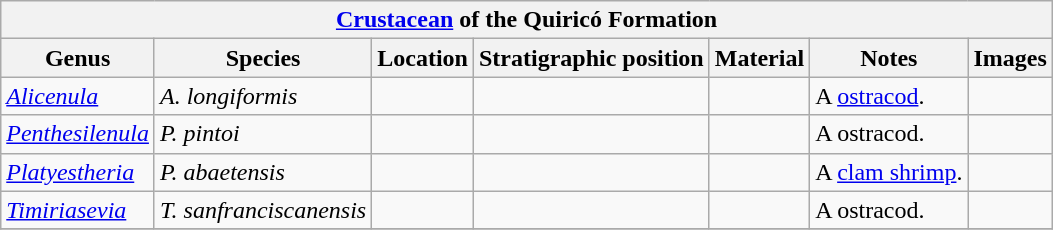<table class="wikitable" align="center">
<tr>
<th colspan="7" align="center"><a href='#'>Crustacean</a> of the Quiricó Formation</th>
</tr>
<tr>
<th>Genus</th>
<th>Species</th>
<th>Location</th>
<th>Stratigraphic position</th>
<th>Material</th>
<th>Notes</th>
<th>Images</th>
</tr>
<tr>
<td><em><a href='#'>Alicenula</a></em></td>
<td><em>A. longiformis</em></td>
<td></td>
<td></td>
<td></td>
<td>A <a href='#'>ostracod</a>.</td>
<td></td>
</tr>
<tr>
<td><em><a href='#'>Penthesilenula</a></em></td>
<td><em>P. pintoi</em></td>
<td></td>
<td></td>
<td></td>
<td>A ostracod.</td>
<td></td>
</tr>
<tr>
<td><em><a href='#'>Platyestheria</a></em></td>
<td><em>P. abaetensis</em></td>
<td></td>
<td></td>
<td></td>
<td>A <a href='#'>clam shrimp</a>.</td>
<td></td>
</tr>
<tr>
<td><em><a href='#'>Timiriasevia</a></em></td>
<td><em>T. sanfranciscanensis</em></td>
<td></td>
<td></td>
<td></td>
<td>A ostracod.</td>
<td></td>
</tr>
<tr>
</tr>
</table>
